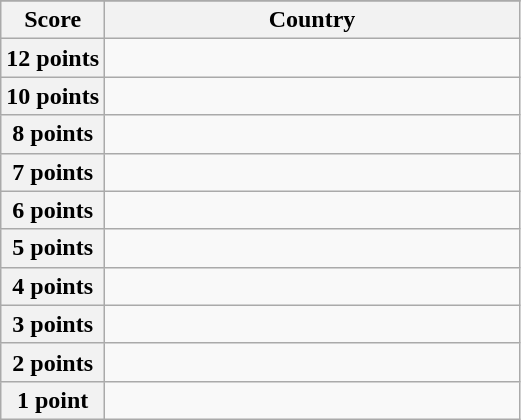<table class="wikitable">
<tr>
</tr>
<tr>
<th scope="col" width="20%">Score</th>
<th scope="col">Country</th>
</tr>
<tr>
<th scope="row">12 points</th>
<td></td>
</tr>
<tr>
<th scope="row">10 points</th>
<td></td>
</tr>
<tr>
<th scope="row">8 points</th>
<td></td>
</tr>
<tr>
<th scope="row">7 points</th>
<td></td>
</tr>
<tr>
<th scope="row">6 points</th>
<td></td>
</tr>
<tr>
<th scope="row">5 points</th>
<td></td>
</tr>
<tr>
<th scope="row">4 points</th>
<td></td>
</tr>
<tr>
<th scope="row">3 points</th>
<td></td>
</tr>
<tr>
<th scope="row">2 points</th>
<td></td>
</tr>
<tr>
<th scope="row">1 point</th>
<td></td>
</tr>
</table>
